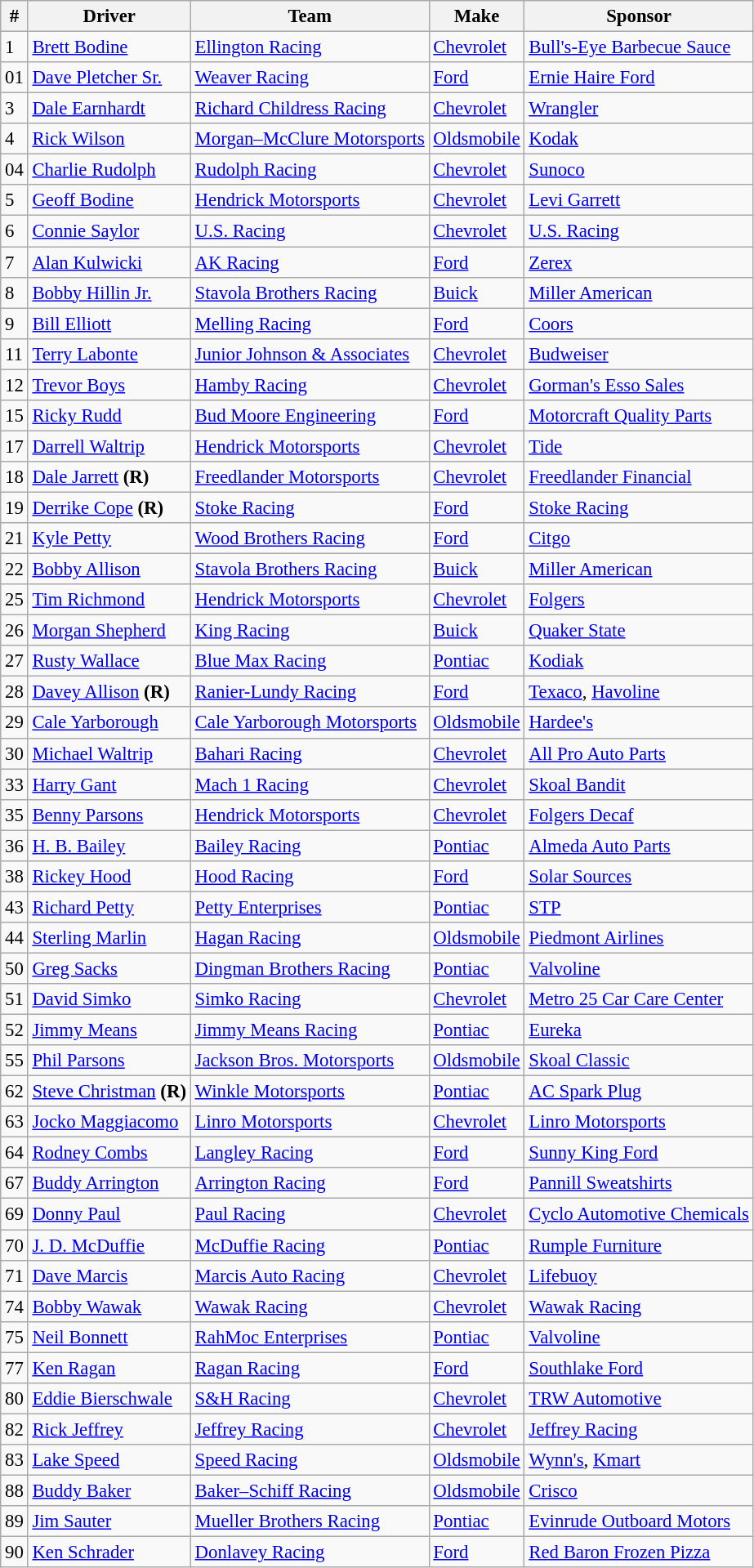<table class="wikitable" style="font-size:95%">
<tr>
<th>#</th>
<th>Driver</th>
<th>Team</th>
<th>Make</th>
<th>Sponsor</th>
</tr>
<tr>
<td>1</td>
<td><a href='#'>Brett Bodine</a></td>
<td><a href='#'>Ellington Racing</a></td>
<td><a href='#'>Chevrolet</a></td>
<td><a href='#'>Bull's-Eye Barbecue Sauce</a></td>
</tr>
<tr>
<td>01</td>
<td><a href='#'>Dave Pletcher Sr.</a></td>
<td><a href='#'>Weaver Racing</a></td>
<td><a href='#'>Ford</a></td>
<td><a href='#'>Ernie Haire Ford</a></td>
</tr>
<tr>
<td>3</td>
<td><a href='#'>Dale Earnhardt</a></td>
<td><a href='#'>Richard Childress Racing</a></td>
<td><a href='#'>Chevrolet</a></td>
<td><a href='#'>Wrangler</a></td>
</tr>
<tr>
<td>4</td>
<td><a href='#'>Rick Wilson</a></td>
<td><a href='#'>Morgan–McClure Motorsports</a></td>
<td><a href='#'>Oldsmobile</a></td>
<td><a href='#'>Kodak</a></td>
</tr>
<tr>
<td>04</td>
<td><a href='#'>Charlie Rudolph</a></td>
<td><a href='#'>Rudolph Racing</a></td>
<td><a href='#'>Chevrolet</a></td>
<td><a href='#'>Sunoco</a></td>
</tr>
<tr>
<td>5</td>
<td><a href='#'>Geoff Bodine</a></td>
<td><a href='#'>Hendrick Motorsports</a></td>
<td><a href='#'>Chevrolet</a></td>
<td><a href='#'>Levi Garrett</a></td>
</tr>
<tr>
<td>6</td>
<td><a href='#'>Connie Saylor</a></td>
<td><a href='#'>U.S. Racing</a></td>
<td><a href='#'>Chevrolet</a></td>
<td><a href='#'>U.S. Racing</a></td>
</tr>
<tr>
<td>7</td>
<td><a href='#'>Alan Kulwicki</a></td>
<td><a href='#'>AK Racing</a></td>
<td><a href='#'>Ford</a></td>
<td><a href='#'>Zerex</a></td>
</tr>
<tr>
<td>8</td>
<td><a href='#'>Bobby Hillin Jr.</a></td>
<td><a href='#'>Stavola Brothers Racing</a></td>
<td><a href='#'>Buick</a></td>
<td><a href='#'>Miller American</a></td>
</tr>
<tr>
<td>9</td>
<td><a href='#'>Bill Elliott</a></td>
<td><a href='#'>Melling Racing</a></td>
<td><a href='#'>Ford</a></td>
<td><a href='#'>Coors</a></td>
</tr>
<tr>
<td>11</td>
<td><a href='#'>Terry Labonte</a></td>
<td><a href='#'>Junior Johnson & Associates</a></td>
<td><a href='#'>Chevrolet</a></td>
<td><a href='#'>Budweiser</a></td>
</tr>
<tr>
<td>12</td>
<td><a href='#'>Trevor Boys</a></td>
<td><a href='#'>Hamby Racing</a></td>
<td><a href='#'>Chevrolet</a></td>
<td><a href='#'>Gorman's Esso Sales</a></td>
</tr>
<tr>
<td>15</td>
<td><a href='#'>Ricky Rudd</a></td>
<td><a href='#'>Bud Moore Engineering</a></td>
<td><a href='#'>Ford</a></td>
<td><a href='#'>Motorcraft Quality Parts</a></td>
</tr>
<tr>
<td>17</td>
<td><a href='#'>Darrell Waltrip</a></td>
<td><a href='#'>Hendrick Motorsports</a></td>
<td><a href='#'>Chevrolet</a></td>
<td><a href='#'>Tide</a></td>
</tr>
<tr>
<td>18</td>
<td><a href='#'>Dale Jarrett</a> <strong>(R)</strong></td>
<td><a href='#'>Freedlander Motorsports</a></td>
<td><a href='#'>Chevrolet</a></td>
<td><a href='#'>Freedlander Financial</a></td>
</tr>
<tr>
<td>19</td>
<td><a href='#'>Derrike Cope</a> <strong>(R)</strong></td>
<td><a href='#'>Stoke Racing</a></td>
<td><a href='#'>Ford</a></td>
<td><a href='#'>Stoke Racing</a></td>
</tr>
<tr>
<td>21</td>
<td><a href='#'>Kyle Petty</a></td>
<td><a href='#'>Wood Brothers Racing</a></td>
<td><a href='#'>Ford</a></td>
<td><a href='#'>Citgo</a></td>
</tr>
<tr>
<td>22</td>
<td><a href='#'>Bobby Allison</a></td>
<td><a href='#'>Stavola Brothers Racing</a></td>
<td><a href='#'>Buick</a></td>
<td><a href='#'>Miller American</a></td>
</tr>
<tr>
<td>25</td>
<td><a href='#'>Tim Richmond</a></td>
<td><a href='#'>Hendrick Motorsports</a></td>
<td><a href='#'>Chevrolet</a></td>
<td><a href='#'>Folgers</a></td>
</tr>
<tr>
<td>26</td>
<td><a href='#'>Morgan Shepherd</a></td>
<td><a href='#'>King Racing</a></td>
<td><a href='#'>Buick</a></td>
<td><a href='#'>Quaker State</a></td>
</tr>
<tr>
<td>27</td>
<td><a href='#'>Rusty Wallace</a></td>
<td><a href='#'>Blue Max Racing</a></td>
<td><a href='#'>Pontiac</a></td>
<td><a href='#'>Kodiak</a></td>
</tr>
<tr>
<td>28</td>
<td><a href='#'>Davey Allison</a> <strong>(R)</strong></td>
<td><a href='#'>Ranier-Lundy Racing</a></td>
<td><a href='#'>Ford</a></td>
<td><a href='#'>Texaco</a>, <a href='#'>Havoline</a></td>
</tr>
<tr>
<td>29</td>
<td><a href='#'>Cale Yarborough</a></td>
<td><a href='#'>Cale Yarborough Motorsports</a></td>
<td><a href='#'>Oldsmobile</a></td>
<td><a href='#'>Hardee's</a></td>
</tr>
<tr>
<td>30</td>
<td><a href='#'>Michael Waltrip</a></td>
<td><a href='#'>Bahari Racing</a></td>
<td><a href='#'>Chevrolet</a></td>
<td><a href='#'>All Pro Auto Parts</a></td>
</tr>
<tr>
<td>33</td>
<td><a href='#'>Harry Gant</a></td>
<td><a href='#'>Mach 1 Racing</a></td>
<td><a href='#'>Chevrolet</a></td>
<td><a href='#'>Skoal Bandit</a></td>
</tr>
<tr>
<td>35</td>
<td><a href='#'>Benny Parsons</a></td>
<td><a href='#'>Hendrick Motorsports</a></td>
<td><a href='#'>Chevrolet</a></td>
<td><a href='#'>Folgers Decaf</a></td>
</tr>
<tr>
<td>36</td>
<td><a href='#'>H. B. Bailey</a></td>
<td><a href='#'>Bailey Racing</a></td>
<td><a href='#'>Pontiac</a></td>
<td><a href='#'>Almeda Auto Parts</a></td>
</tr>
<tr>
<td>38</td>
<td><a href='#'>Rickey Hood</a></td>
<td><a href='#'>Hood Racing</a></td>
<td><a href='#'>Ford</a></td>
<td><a href='#'>Solar Sources</a></td>
</tr>
<tr>
<td>43</td>
<td><a href='#'>Richard Petty</a></td>
<td><a href='#'>Petty Enterprises</a></td>
<td><a href='#'>Pontiac</a></td>
<td><a href='#'>STP</a></td>
</tr>
<tr>
<td>44</td>
<td><a href='#'>Sterling Marlin</a></td>
<td><a href='#'>Hagan Racing</a></td>
<td><a href='#'>Oldsmobile</a></td>
<td><a href='#'>Piedmont Airlines</a></td>
</tr>
<tr>
<td>50</td>
<td><a href='#'>Greg Sacks</a></td>
<td><a href='#'>Dingman Brothers Racing</a></td>
<td><a href='#'>Pontiac</a></td>
<td><a href='#'>Valvoline</a></td>
</tr>
<tr>
<td>51</td>
<td><a href='#'>David Simko</a></td>
<td><a href='#'>Simko Racing</a></td>
<td><a href='#'>Chevrolet</a></td>
<td><a href='#'>Metro 25 Car Care Center</a></td>
</tr>
<tr>
<td>52</td>
<td><a href='#'>Jimmy Means</a></td>
<td><a href='#'>Jimmy Means Racing</a></td>
<td><a href='#'>Pontiac</a></td>
<td><a href='#'>Eureka</a></td>
</tr>
<tr>
<td>55</td>
<td><a href='#'>Phil Parsons</a></td>
<td><a href='#'>Jackson Bros. Motorsports</a></td>
<td><a href='#'>Oldsmobile</a></td>
<td><a href='#'>Skoal Classic</a></td>
</tr>
<tr>
<td>62</td>
<td><a href='#'>Steve Christman</a> <strong>(R)</strong></td>
<td><a href='#'>Winkle Motorsports</a></td>
<td><a href='#'>Pontiac</a></td>
<td><a href='#'>AC Spark Plug</a></td>
</tr>
<tr>
<td>63</td>
<td><a href='#'>Jocko Maggiacomo</a></td>
<td><a href='#'>Linro Motorsports</a></td>
<td><a href='#'>Chevrolet</a></td>
<td><a href='#'>Linro Motorsports</a></td>
</tr>
<tr>
<td>64</td>
<td><a href='#'>Rodney Combs</a></td>
<td><a href='#'>Langley Racing</a></td>
<td><a href='#'>Ford</a></td>
<td><a href='#'>Sunny King Ford</a></td>
</tr>
<tr>
<td>67</td>
<td><a href='#'>Buddy Arrington</a></td>
<td><a href='#'>Arrington Racing</a></td>
<td><a href='#'>Ford</a></td>
<td><a href='#'>Pannill Sweatshirts</a></td>
</tr>
<tr>
<td>69</td>
<td><a href='#'>Donny Paul</a></td>
<td><a href='#'>Paul Racing</a></td>
<td><a href='#'>Chevrolet</a></td>
<td><a href='#'>Cyclo Automotive Chemicals</a></td>
</tr>
<tr>
<td>70</td>
<td><a href='#'>J. D. McDuffie</a></td>
<td><a href='#'>McDuffie Racing</a></td>
<td><a href='#'>Pontiac</a></td>
<td><a href='#'>Rumple Furniture</a></td>
</tr>
<tr>
<td>71</td>
<td><a href='#'>Dave Marcis</a></td>
<td><a href='#'>Marcis Auto Racing</a></td>
<td><a href='#'>Chevrolet</a></td>
<td><a href='#'>Lifebuoy</a></td>
</tr>
<tr>
<td>74</td>
<td><a href='#'>Bobby Wawak</a></td>
<td><a href='#'>Wawak Racing</a></td>
<td><a href='#'>Chevrolet</a></td>
<td><a href='#'>Wawak Racing</a></td>
</tr>
<tr>
<td>75</td>
<td><a href='#'>Neil Bonnett</a></td>
<td><a href='#'>RahMoc Enterprises</a></td>
<td><a href='#'>Pontiac</a></td>
<td><a href='#'>Valvoline</a></td>
</tr>
<tr>
<td>77</td>
<td><a href='#'>Ken Ragan</a></td>
<td><a href='#'>Ragan Racing</a></td>
<td><a href='#'>Ford</a></td>
<td><a href='#'>Southlake Ford</a></td>
</tr>
<tr>
<td>80</td>
<td><a href='#'>Eddie Bierschwale</a></td>
<td><a href='#'>S&H Racing</a></td>
<td><a href='#'>Chevrolet</a></td>
<td><a href='#'>TRW Automotive</a></td>
</tr>
<tr>
<td>82</td>
<td><a href='#'>Rick Jeffrey</a></td>
<td><a href='#'>Jeffrey Racing</a></td>
<td><a href='#'>Chevrolet</a></td>
<td><a href='#'>Jeffrey Racing</a></td>
</tr>
<tr>
<td>83</td>
<td><a href='#'>Lake Speed</a></td>
<td><a href='#'>Speed Racing</a></td>
<td><a href='#'>Oldsmobile</a></td>
<td><a href='#'>Wynn's</a>, <a href='#'>Kmart</a></td>
</tr>
<tr>
<td>88</td>
<td><a href='#'>Buddy Baker</a></td>
<td><a href='#'>Baker–Schiff Racing</a></td>
<td><a href='#'>Oldsmobile</a></td>
<td><a href='#'>Crisco</a></td>
</tr>
<tr>
<td>89</td>
<td><a href='#'>Jim Sauter</a></td>
<td><a href='#'>Mueller Brothers Racing</a></td>
<td><a href='#'>Pontiac</a></td>
<td><a href='#'>Evinrude Outboard Motors</a></td>
</tr>
<tr>
<td>90</td>
<td><a href='#'>Ken Schrader</a></td>
<td><a href='#'>Donlavey Racing</a></td>
<td><a href='#'>Ford</a></td>
<td><a href='#'>Red Baron Frozen Pizza</a></td>
</tr>
</table>
